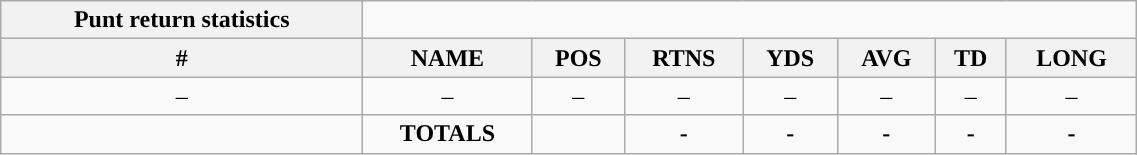<table style="width:60%; text-align:center;" class="wikitable collapsible collapsed">
<tr>
<th style="text-align:center; ">Punt return statistics</th>
</tr>
<tr>
<th>#</th>
<th>NAME</th>
<th>POS</th>
<th>RTNS</th>
<th>YDS</th>
<th>AVG</th>
<th>TD</th>
<th>LONG</th>
</tr>
<tr>
<td>–</td>
<td>–</td>
<td>–</td>
<td>–</td>
<td>–</td>
<td>–</td>
<td>–</td>
<td>–</td>
</tr>
<tr>
<td></td>
<td><strong>TOTALS</strong></td>
<td></td>
<td><strong>-</strong></td>
<td><strong>-</strong></td>
<td><strong>-</strong></td>
<td><strong>-</strong></td>
<td><strong>-</strong></td>
</tr>
</table>
